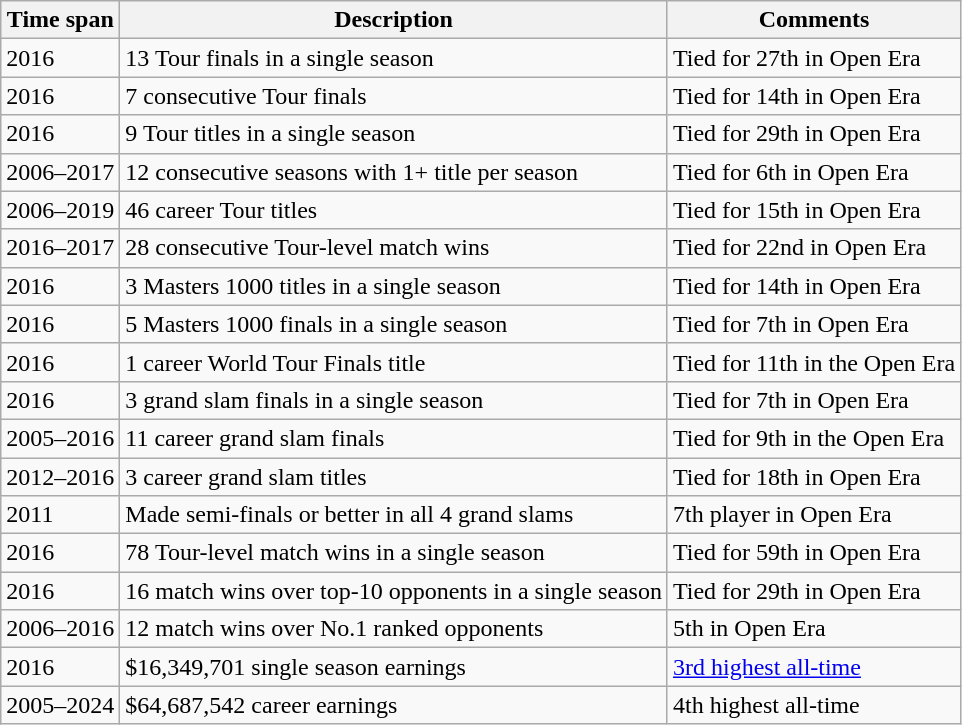<table class="wikitable collapsible">
<tr>
<th>Time span</th>
<th>Description</th>
<th>Comments</th>
</tr>
<tr>
<td>2016</td>
<td>13 Tour finals in a single season</td>
<td>Tied for 27th in Open Era</td>
</tr>
<tr>
<td>2016</td>
<td>7 consecutive Tour finals</td>
<td>Tied for 14th in Open Era</td>
</tr>
<tr>
<td>2016</td>
<td>9 Tour titles in a single season</td>
<td>Tied for 29th in Open Era</td>
</tr>
<tr>
<td>2006–2017</td>
<td>12 consecutive seasons with 1+ title per season</td>
<td>Tied for 6th in Open Era</td>
</tr>
<tr>
<td>2006–2019</td>
<td>46 career Tour titles</td>
<td>Tied for 15th in Open Era</td>
</tr>
<tr>
<td>2016–2017</td>
<td>28 consecutive Tour-level match wins</td>
<td>Tied for 22nd in Open Era</td>
</tr>
<tr>
<td>2016</td>
<td>3 Masters 1000 titles in a single season</td>
<td>Tied for 14th in Open Era</td>
</tr>
<tr>
<td>2016</td>
<td>5 Masters 1000 finals in a single season</td>
<td>Tied for 7th in Open Era</td>
</tr>
<tr>
<td>2016</td>
<td>1 career World Tour Finals title</td>
<td>Tied for 11th in the Open Era</td>
</tr>
<tr>
<td>2016</td>
<td>3 grand slam finals in a single season</td>
<td>Tied for 7th in Open Era</td>
</tr>
<tr>
<td>2005–2016</td>
<td>11 career grand slam finals</td>
<td>Tied for 9th in the Open Era</td>
</tr>
<tr>
<td>2012–2016</td>
<td>3 career grand slam titles</td>
<td>Tied for 18th in Open Era</td>
</tr>
<tr>
<td>2011</td>
<td>Made semi-finals or better in all 4 grand slams</td>
<td>7th player in Open Era</td>
</tr>
<tr>
<td>2016</td>
<td>78 Tour-level match wins in a single season</td>
<td>Tied for 59th in Open Era</td>
</tr>
<tr>
<td>2016</td>
<td>16 match wins over top-10 opponents in a single season</td>
<td>Tied for 29th in Open Era</td>
</tr>
<tr>
<td>2006–2016</td>
<td>12 match wins over No.1 ranked opponents</td>
<td>5th in Open Era</td>
</tr>
<tr>
<td>2016</td>
<td>$16,349,701 single season earnings</td>
<td><a href='#'>3rd highest all-time</a></td>
</tr>
<tr>
<td>2005–2024</td>
<td>$64,687,542 career earnings</td>
<td>4th highest all-time</td>
</tr>
</table>
